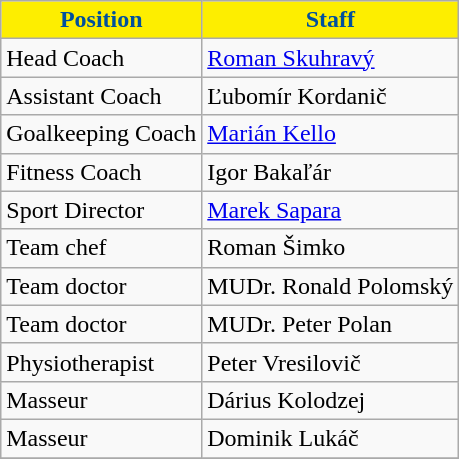<table class=wikitable>
<tr>
<th style="color:#00509E; background:#FDEE00;">Position</th>
<th style="color:#00509E; background:#FDEE00;">Staff</th>
</tr>
<tr>
<td>Head Coach</td>
<td> <a href='#'>Roman Skuhravý</a></td>
</tr>
<tr>
<td>Assistant Coach</td>
<td> Ľubomír Kordanič</td>
</tr>
<tr>
<td>Goalkeeping Coach</td>
<td> <a href='#'>Marián Kello</a></td>
</tr>
<tr>
<td>Fitness Coach</td>
<td> Igor Bakaľár</td>
</tr>
<tr>
<td>Sport Director</td>
<td> <a href='#'>Marek Sapara</a></td>
</tr>
<tr>
<td>Team chef</td>
<td> Roman Šimko</td>
</tr>
<tr>
<td>Team doctor</td>
<td> MUDr. Ronald Polomský</td>
</tr>
<tr>
<td>Team doctor</td>
<td> MUDr. Peter Polan</td>
</tr>
<tr>
<td>Physiotherapist</td>
<td>  Peter Vresilovič</td>
</tr>
<tr>
<td>Masseur</td>
<td>  Dárius Kolodzej</td>
</tr>
<tr>
<td>Masseur</td>
<td>  Dominik Lukáč</td>
</tr>
<tr>
</tr>
</table>
